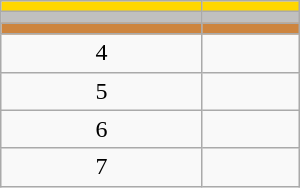<table class="wikitable" style="width:200px;">
<tr style="background:gold;">
<td align=center></td>
<td></td>
</tr>
<tr style="background:silver;">
<td align=center></td>
<td></td>
</tr>
<tr style="background:peru;">
<td align=center></td>
<td></td>
</tr>
<tr>
<td align=center>4</td>
<td></td>
</tr>
<tr>
<td align=center>5</td>
<td></td>
</tr>
<tr>
<td align=center>6</td>
<td></td>
</tr>
<tr>
<td align=center>7</td>
<td></td>
</tr>
</table>
